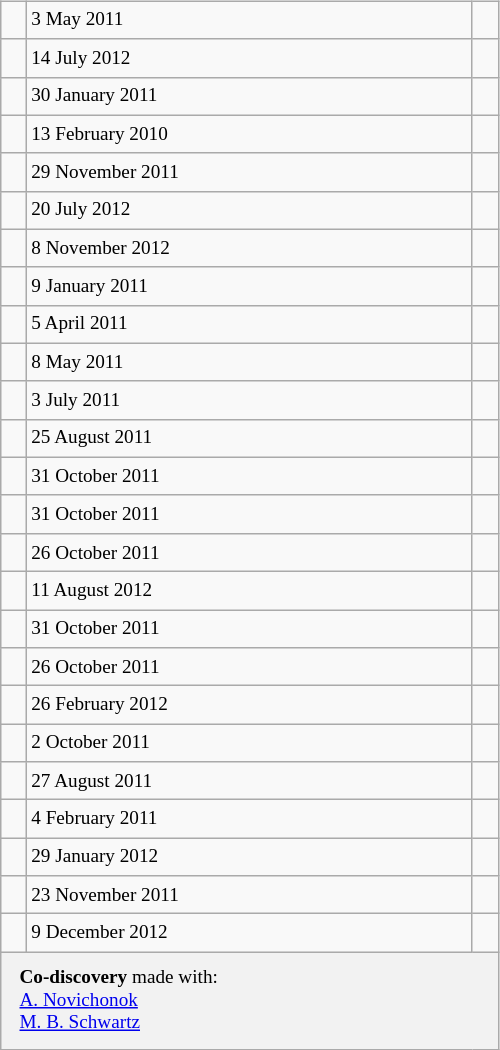<table class="wikitable" style="font-size: 80%; float: left; width: 26em; margin-right: 1em; height: 700px">
<tr>
<td></td>
<td>3 May 2011</td>
<td></td>
</tr>
<tr>
<td></td>
<td>14 July 2012</td>
<td></td>
</tr>
<tr>
<td></td>
<td>30 January 2011</td>
<td></td>
</tr>
<tr>
<td></td>
<td>13 February 2010</td>
<td></td>
</tr>
<tr>
<td></td>
<td>29 November 2011</td>
<td></td>
</tr>
<tr>
<td></td>
<td>20 July 2012</td>
<td></td>
</tr>
<tr>
<td></td>
<td>8 November 2012</td>
<td></td>
</tr>
<tr>
<td></td>
<td>9 January 2011</td>
<td></td>
</tr>
<tr>
<td></td>
<td>5 April 2011</td>
<td></td>
</tr>
<tr>
<td></td>
<td>8 May 2011</td>
<td></td>
</tr>
<tr>
<td></td>
<td>3 July 2011</td>
<td></td>
</tr>
<tr>
<td></td>
<td>25 August 2011</td>
<td></td>
</tr>
<tr>
<td></td>
<td>31 October 2011</td>
<td></td>
</tr>
<tr>
<td></td>
<td>31 October 2011</td>
<td></td>
</tr>
<tr>
<td></td>
<td>26 October 2011</td>
<td></td>
</tr>
<tr>
<td></td>
<td>11 August 2012</td>
<td></td>
</tr>
<tr>
<td></td>
<td>31 October 2011</td>
<td></td>
</tr>
<tr>
<td></td>
<td>26 October 2011</td>
<td></td>
</tr>
<tr>
<td></td>
<td>26 February 2012</td>
<td></td>
</tr>
<tr>
<td></td>
<td>2 October 2011</td>
<td></td>
</tr>
<tr>
<td></td>
<td>27 August 2011</td>
<td></td>
</tr>
<tr>
<td></td>
<td>4 February 2011</td>
<td></td>
</tr>
<tr>
<td></td>
<td>29 January 2012</td>
<td></td>
</tr>
<tr>
<td></td>
<td>23 November 2011</td>
<td></td>
</tr>
<tr>
<td></td>
<td>9 December 2012</td>
<td></td>
</tr>
<tr>
<th colspan=3 style="font-weight: normal; text-align: left; padding: 4px 12px;"><strong>Co-discovery</strong> made with:<br> <a href='#'>A. Novichonok</a><br> <a href='#'>M. B. Schwartz</a></th>
</tr>
</table>
